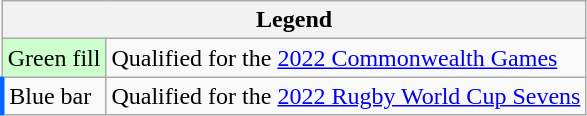<table class="wikitable">
<tr>
<th colspan=2>Legend</th>
</tr>
<tr>
<td bgcolor="ccffcc">Green fill</td>
<td>Qualified for the <a href='#'>2022 Commonwealth Games</a></td>
</tr>
<tr>
<td style="border-left:3px solid #06f;">Blue bar</td>
<td>Qualified for the <a href='#'>2022 Rugby World Cup Sevens</a></td>
</tr>
</table>
